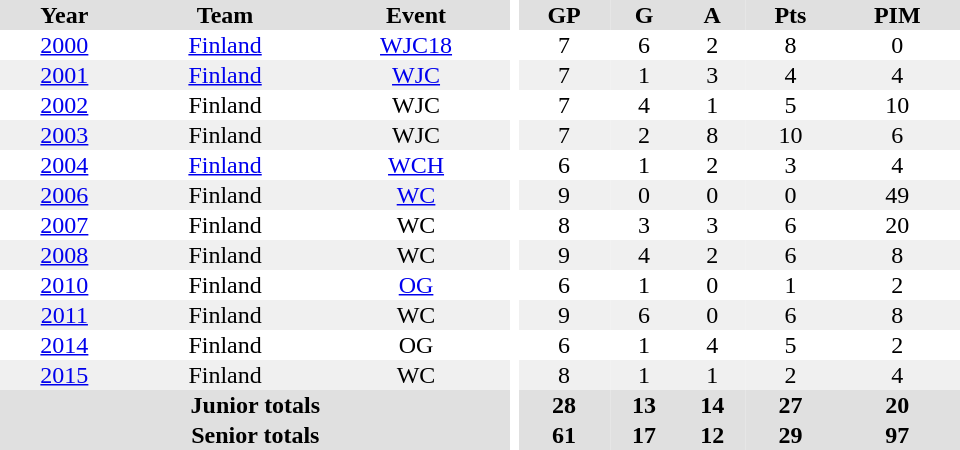<table border="0" cellpadding="1" cellspacing="0" ID="Table3" style="text-align:center; width:40em">
<tr bgcolor="#e0e0e0">
<th>Year</th>
<th>Team</th>
<th>Event</th>
<th rowspan="99" bgcolor="#ffffff"></th>
<th>GP</th>
<th>G</th>
<th>A</th>
<th>Pts</th>
<th>PIM</th>
</tr>
<tr>
<td><a href='#'>2000</a></td>
<td><a href='#'>Finland</a></td>
<td><a href='#'>WJC18</a></td>
<td>7</td>
<td>6</td>
<td>2</td>
<td>8</td>
<td>0</td>
</tr>
<tr bgcolor="#f0f0f0">
<td><a href='#'>2001</a></td>
<td><a href='#'>Finland</a></td>
<td><a href='#'>WJC</a></td>
<td>7</td>
<td>1</td>
<td>3</td>
<td>4</td>
<td>4</td>
</tr>
<tr>
<td><a href='#'>2002</a></td>
<td>Finland</td>
<td>WJC</td>
<td>7</td>
<td>4</td>
<td>1</td>
<td>5</td>
<td>10</td>
</tr>
<tr bgcolor="#f0f0f0">
<td><a href='#'>2003</a></td>
<td>Finland</td>
<td>WJC</td>
<td>7</td>
<td>2</td>
<td>8</td>
<td>10</td>
<td>6</td>
</tr>
<tr>
<td><a href='#'>2004</a></td>
<td><a href='#'>Finland</a></td>
<td><a href='#'>WCH</a></td>
<td>6</td>
<td>1</td>
<td>2</td>
<td>3</td>
<td>4</td>
</tr>
<tr bgcolor="#f0f0f0">
<td><a href='#'>2006</a></td>
<td>Finland</td>
<td><a href='#'>WC</a></td>
<td>9</td>
<td>0</td>
<td>0</td>
<td>0</td>
<td>49</td>
</tr>
<tr>
<td><a href='#'>2007</a></td>
<td>Finland</td>
<td>WC</td>
<td>8</td>
<td>3</td>
<td>3</td>
<td>6</td>
<td>20</td>
</tr>
<tr bgcolor="#f0f0f0">
<td><a href='#'>2008</a></td>
<td>Finland</td>
<td>WC</td>
<td>9</td>
<td>4</td>
<td>2</td>
<td>6</td>
<td>8</td>
</tr>
<tr>
<td><a href='#'>2010</a></td>
<td>Finland</td>
<td><a href='#'>OG</a></td>
<td>6</td>
<td>1</td>
<td>0</td>
<td>1</td>
<td>2</td>
</tr>
<tr bgcolor="#f0f0f0">
<td><a href='#'>2011</a></td>
<td>Finland</td>
<td>WC</td>
<td>9</td>
<td>6</td>
<td>0</td>
<td>6</td>
<td>8</td>
</tr>
<tr>
<td><a href='#'>2014</a></td>
<td>Finland</td>
<td>OG</td>
<td>6</td>
<td>1</td>
<td>4</td>
<td>5</td>
<td>2</td>
</tr>
<tr bgcolor="#f0f0f0">
<td><a href='#'>2015</a></td>
<td>Finland</td>
<td>WC</td>
<td>8</td>
<td>1</td>
<td>1</td>
<td>2</td>
<td>4</td>
</tr>
<tr bgcolor="#e0e0e0">
<th colspan="3">Junior totals</th>
<th>28</th>
<th>13</th>
<th>14</th>
<th>27</th>
<th>20</th>
</tr>
<tr bgcolor="#e0e0e0">
<th colspan="3">Senior totals</th>
<th>61</th>
<th>17</th>
<th>12</th>
<th>29</th>
<th>97</th>
</tr>
</table>
